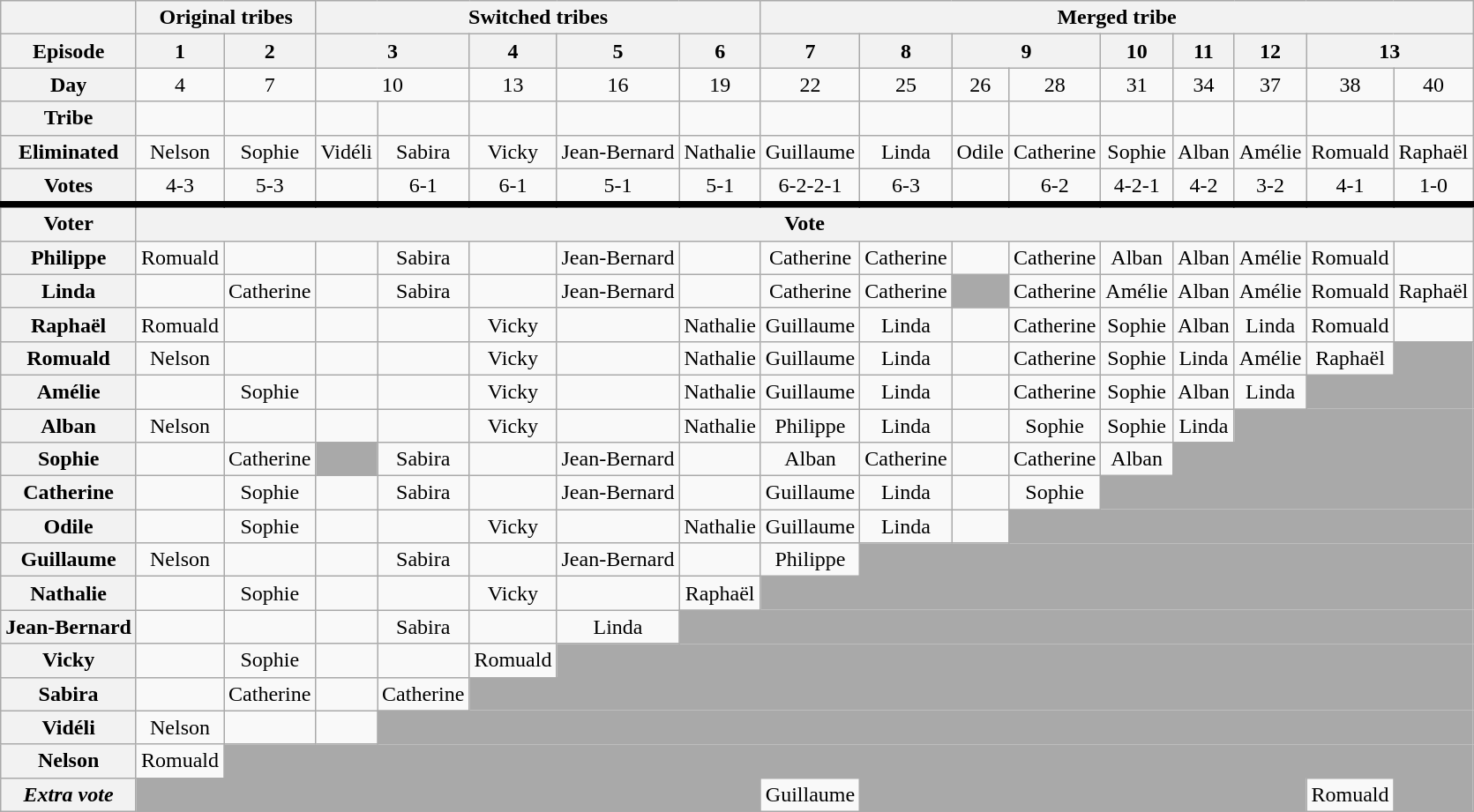<table class="wikitable" style="text-align:center">
<tr>
<th scope="row"></th>
<th colspan="2">Original tribes</th>
<th colspan="5">Switched tribes</th>
<th colspan="100%">Merged tribe</th>
</tr>
<tr>
<th scope="row">Episode</th>
<th>1</th>
<th>2</th>
<th colspan="2">3</th>
<th>4</th>
<th>5</th>
<th>6</th>
<th>7</th>
<th>8</th>
<th colspan="2">9</th>
<th>10</th>
<th>11</th>
<th>12</th>
<th colspan="2">13</th>
</tr>
<tr>
<th scope="row">Day</th>
<td>4</td>
<td>7</td>
<td colspan="2">10</td>
<td>13</td>
<td>16</td>
<td>19</td>
<td>22</td>
<td>25</td>
<td>26</td>
<td>28</td>
<td>31</td>
<td>34</td>
<td>37</td>
<td>38</td>
<td>40</td>
</tr>
<tr style="line-height:normal;">
<th scope="row">Tribe</th>
<td></td>
<td></td>
<td></td>
<td></td>
<td></td>
<td></td>
<td></td>
<td></td>
<td></td>
<td></td>
<td></td>
<td></td>
<td></td>
<td></td>
<td></td>
<td></td>
</tr>
<tr>
<th scope="row">Eliminated</th>
<td>Nelson</td>
<td>Sophie</td>
<td>Vidéli</td>
<td>Sabira</td>
<td>Vicky</td>
<td style="line-height:normal;">Jean-Bernard</td>
<td>Nathalie</td>
<td>Guillaume</td>
<td>Linda</td>
<td>Odile</td>
<td>Catherine</td>
<td>Sophie</td>
<td>Alban</td>
<td>Amélie</td>
<td>Romuald</td>
<td>Raphaël</td>
</tr>
<tr>
<th scope="row">Votes</th>
<td>4-3</td>
<td>5-3</td>
<td></td>
<td>6-1</td>
<td>6-1</td>
<td>5-1</td>
<td>5-1</td>
<td>6-2-2-1</td>
<td>6-3</td>
<td></td>
<td>6-2</td>
<td>4-2-1</td>
<td>4-2</td>
<td>3-2</td>
<td>4-1</td>
<td>1-0</td>
</tr>
<tr style="border-top:5px solid; height:0px;">
<th>Voter</th>
<th colspan="100%">Vote</th>
</tr>
<tr>
<th scope="row">Philippe</th>
<td>Romuald</td>
<td></td>
<td></td>
<td>Sabira</td>
<td></td>
<td style="line-height:normal;">Jean-Bernard</td>
<td></td>
<td>Catherine</td>
<td>Catherine</td>
<td></td>
<td>Catherine</td>
<td>Alban</td>
<td>Alban</td>
<td>Amélie</td>
<td>Romuald</td>
<td></td>
</tr>
<tr>
<th scope="row">Linda</th>
<td></td>
<td>Catherine</td>
<td></td>
<td>Sabira</td>
<td></td>
<td style="line-height:normal;">Jean-Bernard</td>
<td></td>
<td>Catherine</td>
<td>Catherine</td>
<td colspan="1" style="background:darkgray; border:none;"></td>
<td>Catherine</td>
<td>Amélie</td>
<td>Alban</td>
<td>Amélie</td>
<td>Romuald</td>
<td>Raphaël</td>
</tr>
<tr>
<th scope="row">Raphaël</th>
<td>Romuald</td>
<td></td>
<td></td>
<td></td>
<td>Vicky</td>
<td></td>
<td>Nathalie</td>
<td>Guillaume</td>
<td>Linda</td>
<td></td>
<td>Catherine</td>
<td>Sophie</td>
<td>Alban</td>
<td>Linda</td>
<td>Romuald</td>
<td></td>
</tr>
<tr>
<th scope="row">Romuald</th>
<td>Nelson</td>
<td></td>
<td></td>
<td></td>
<td>Vicky</td>
<td></td>
<td>Nathalie</td>
<td>Guillaume</td>
<td>Linda</td>
<td></td>
<td>Catherine</td>
<td>Sophie</td>
<td>Linda</td>
<td>Amélie</td>
<td>Raphaël</td>
<td colspan="100%" style="background:darkgray; border:none;"></td>
</tr>
<tr>
<th scope="row">Amélie</th>
<td></td>
<td>Sophie</td>
<td></td>
<td></td>
<td>Vicky</td>
<td></td>
<td>Nathalie</td>
<td>Guillaume</td>
<td>Linda</td>
<td></td>
<td>Catherine</td>
<td>Sophie</td>
<td>Alban</td>
<td>Linda</td>
<td colspan="100%" style="background:darkgray; border:none;"></td>
</tr>
<tr>
<th scope="row">Alban</th>
<td>Nelson</td>
<td></td>
<td></td>
<td></td>
<td>Vicky</td>
<td></td>
<td>Nathalie</td>
<td>Philippe</td>
<td>Linda</td>
<td></td>
<td>Sophie</td>
<td>Sophie</td>
<td>Linda</td>
<td colspan="100%" style="background:darkgray; border:none;"></td>
</tr>
<tr>
<th scope="row">Sophie</th>
<td></td>
<td>Catherine</td>
<td colspan="1" style="background:darkgray; border:none;"></td>
<td>Sabira</td>
<td></td>
<td style="line-height:normal;">Jean-Bernard</td>
<td></td>
<td>Alban</td>
<td>Catherine</td>
<td></td>
<td>Catherine</td>
<td>Alban</td>
<td colspan="100%" style="background:darkgray; border:none;"></td>
</tr>
<tr>
<th scope="row">Catherine</th>
<td></td>
<td>Sophie</td>
<td></td>
<td>Sabira</td>
<td></td>
<td style="line-height:normal;">Jean-Bernard</td>
<td></td>
<td>Guillaume</td>
<td>Linda</td>
<td></td>
<td>Sophie</td>
<td colspan="100%" style="background:darkgray; border:none;"></td>
</tr>
<tr>
<th scope="row">Odile</th>
<td></td>
<td>Sophie</td>
<td></td>
<td></td>
<td>Vicky</td>
<td></td>
<td>Nathalie</td>
<td>Guillaume</td>
<td>Linda</td>
<td></td>
<td colspan="100%" style="background:darkgray; border:none;"></td>
</tr>
<tr>
<th scope="row">Guillaume</th>
<td>Nelson</td>
<td></td>
<td></td>
<td>Sabira</td>
<td></td>
<td style="line-height:normal;">Jean-Bernard</td>
<td></td>
<td>Philippe</td>
<td colspan="100%" style="background:darkgray; border:none;"></td>
</tr>
<tr>
<th scope="row">Nathalie</th>
<td></td>
<td>Sophie</td>
<td></td>
<td></td>
<td>Vicky</td>
<td></td>
<td>Raphaël</td>
<td colspan="100%" style="background:darkgray; border:none;"></td>
</tr>
<tr>
<th scope="row" style="line-height:normal;">Jean-Bernard</th>
<td></td>
<td></td>
<td></td>
<td>Sabira</td>
<td></td>
<td>Linda</td>
<td colspan="100%" style="background:darkgray; border:none;"></td>
</tr>
<tr>
<th scope="row">Vicky</th>
<td></td>
<td>Sophie</td>
<td></td>
<td></td>
<td>Romuald</td>
<td colspan="100%" style="background:darkgray; border:none;"></td>
</tr>
<tr>
<th scope="row">Sabira</th>
<td></td>
<td>Catherine</td>
<td></td>
<td>Catherine</td>
<td colspan="100%" style="background:darkgray; border:none;"></td>
</tr>
<tr>
<th scope="row">Vidéli</th>
<td>Nelson</td>
<td></td>
<td></td>
<td colspan="100%" style="background:darkgray; border:none;"></td>
</tr>
<tr>
<th scope="row">Nelson</th>
<td>Romuald</td>
<td colspan="100%" style="background:darkgray; border:none;"></td>
</tr>
<tr>
<th scope="row" style="line-height:normal;"><em>Extra vote</em></th>
<td colspan="7" style="background:darkgray; border:none;"></td>
<td>Guillaume</td>
<td colspan="6" style="background:darkgray; border:none;"></td>
<td>Romuald</td>
<td colspan="100%" style="background:darkgray; border:none;"></td>
</tr>
</table>
